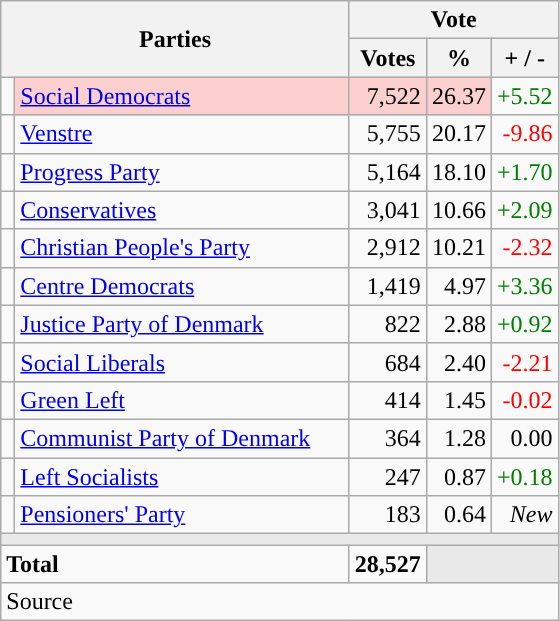<table class="wikitable" style="text-align:right;">
<tr>
<th style="text-align:centre;" rowspan="2" colspan="2" width="225">Parties</th>
<th colspan="3">Vote</th>
</tr>
<tr>
<th width="15">Votes</th>
<th width="15">%</th>
<th width="15">+ / -</th>
</tr>
<tr>
<td width="2" style="color:inherit;background:"></td>
<td bgcolor=#fbd0ce  align="left"><a href='#'>Social Democrats</a></td>
<td bgcolor=#fbd0ce>7,522</td>
<td bgcolor=#fbd0ce>26.37</td>
<td style=color:green;>+5.52</td>
</tr>
<tr>
<td width="2" style="color:inherit;background:"></td>
<td align="left"><a href='#'>Venstre</a></td>
<td>5,755</td>
<td>20.17</td>
<td style=color:red;>-9.86</td>
</tr>
<tr>
<td width="2" style="color:inherit;background:"></td>
<td align="left"><a href='#'>Progress Party</a></td>
<td>5,164</td>
<td>18.10</td>
<td style=color:green;>+1.70</td>
</tr>
<tr>
<td width="2" style="color:inherit;background:"></td>
<td align="left"><a href='#'>Conservatives</a></td>
<td>3,041</td>
<td>10.66</td>
<td style=color:green;>+2.09</td>
</tr>
<tr>
<td width="2" style="color:inherit;background:"></td>
<td align="left"><a href='#'>Christian People's Party</a></td>
<td>2,912</td>
<td>10.21</td>
<td style=color:red;>-2.32</td>
</tr>
<tr>
<td width="2" style="color:inherit;background:"></td>
<td align="left"><a href='#'>Centre Democrats</a></td>
<td>1,419</td>
<td>4.97</td>
<td style=color:green;>+3.36</td>
</tr>
<tr>
<td width="2" style="color:inherit;background:"></td>
<td align="left"><a href='#'>Justice Party of Denmark</a></td>
<td>822</td>
<td>2.88</td>
<td style=color:green;>+0.92</td>
</tr>
<tr>
<td width="2" style="color:inherit;background:"></td>
<td align="left"><a href='#'>Social Liberals</a></td>
<td>684</td>
<td>2.40</td>
<td style=color:red;>-2.21</td>
</tr>
<tr>
<td width="2" style="color:inherit;background:"></td>
<td align="left"><a href='#'>Green Left</a></td>
<td>414</td>
<td>1.45</td>
<td style=color:red;>-0.02</td>
</tr>
<tr>
<td width="2" style="color:inherit;background:"></td>
<td align="left"><a href='#'>Communist Party of Denmark</a></td>
<td>364</td>
<td>1.28</td>
<td>0.00</td>
</tr>
<tr>
<td width="2" style="color:inherit;background:"></td>
<td align="left"><a href='#'>Left Socialists</a></td>
<td>247</td>
<td>0.87</td>
<td style=color:green;>+0.18</td>
</tr>
<tr>
<td width="2" style="color:inherit;background:"></td>
<td align="left"><a href='#'>Pensioners' Party</a></td>
<td>183</td>
<td>0.64</td>
<td><em>New</em></td>
</tr>
<tr>
<td colspan="7" bgcolor="#E9E9E9"></td>
</tr>
<tr>
<td align="left" colspan="2"><strong>Total</strong></td>
<td><strong>28,527</strong></td>
<td bgcolor="#E9E9E9" colspan="2"></td>
</tr>
<tr>
<td align="left" colspan="6">Source</td>
</tr>
</table>
